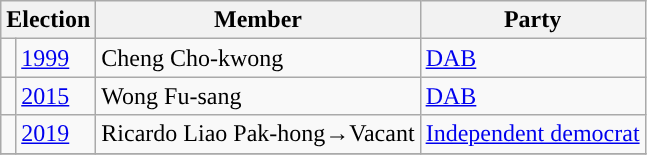<table class="wikitable">
<tr>
<th colspan="2">Election</th>
<th>Member</th>
<th>Party</th>
</tr>
<tr>
<td style="color:inherit;background:"></td>
<td><a href='#'>1999</a></td>
<td>Cheng Cho-kwong</td>
<td><a href='#'>DAB</a></td>
</tr>
<tr>
<td style="color:inherit;background:"></td>
<td><a href='#'>2015</a></td>
<td>Wong Fu-sang</td>
<td><a href='#'>DAB</a></td>
</tr>
<tr>
<td style="color:inherit;background:"></td>
<td><a href='#'>2019</a></td>
<td>Ricardo Liao Pak-hong→Vacant</td>
<td><a href='#'>Independent democrat</a></td>
</tr>
<tr>
</tr>
</table>
